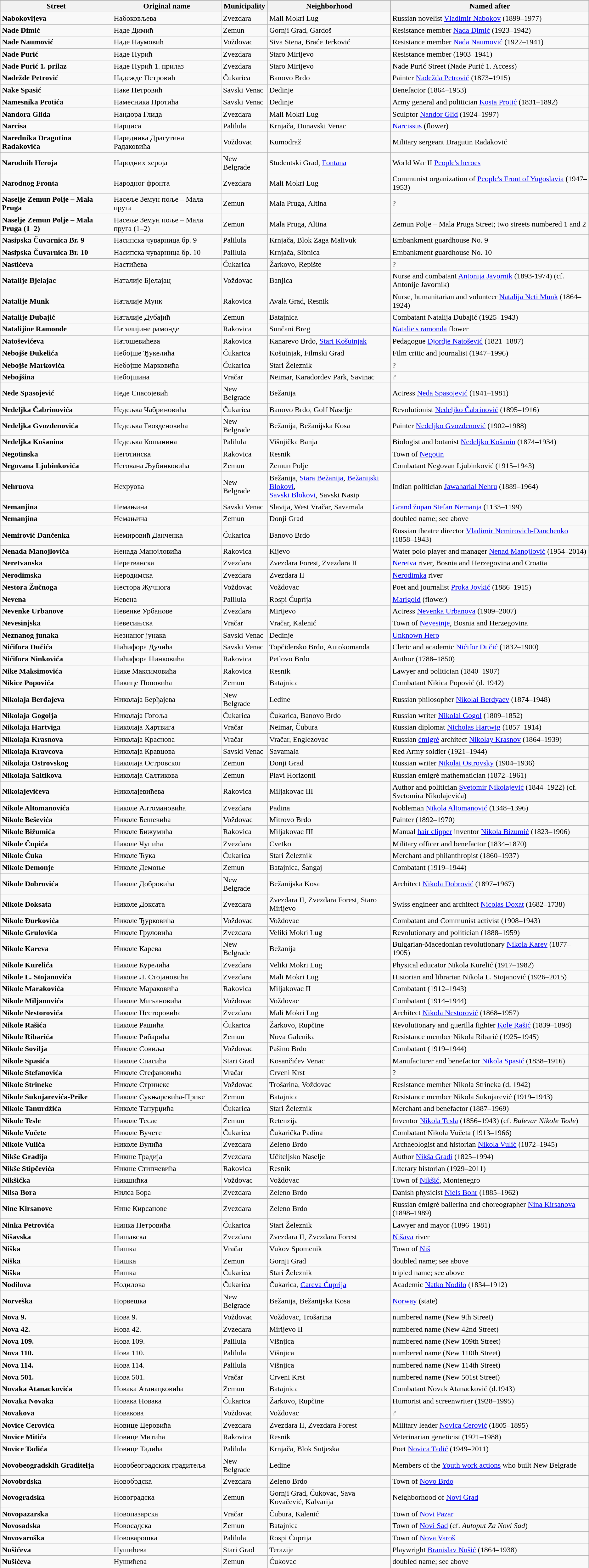<table class="wikitable sortable">
<tr style="background-color:#DDDDDD;text-align:center;">
</tr>
<tr>
<th>Street</th>
<th>Original name</th>
<th>Municipality</th>
<th>Neighborhood</th>
<th>Named after</th>
</tr>
<tr>
<td><strong>Nabokovljeva</strong></td>
<td>Набоковљева</td>
<td>Zvezdara</td>
<td>Mali Mokri Lug</td>
<td>Russian novelist <a href='#'>Vladimir Nabokov</a> (1899–1977)</td>
</tr>
<tr>
<td><strong>Nade Dimić</strong></td>
<td>Наде Димић</td>
<td>Zemun</td>
<td>Gornji Grad, Gardoš</td>
<td>Resistance member <a href='#'>Nada Dimić</a> (1923–1942)</td>
</tr>
<tr>
<td><strong>Nade Naumović</strong></td>
<td>Наде Наумовић</td>
<td>Voždovac</td>
<td>Siva Stena, Braće Jerković</td>
<td>Resistance member <a href='#'>Nada Naumović</a> (1922–1941)</td>
</tr>
<tr>
<td><strong>Nade Purić</strong></td>
<td>Наде Пурић</td>
<td>Zvezdara</td>
<td>Staro Mirijevo</td>
<td>Resistance member  (1903–1941)</td>
</tr>
<tr>
<td><strong>Nade Purić 1. prilaz</strong></td>
<td>Наде Пурић 1. прилаз</td>
<td>Zvezdara</td>
<td>Staro Mirijevo</td>
<td>Nade Purić Street (Nade Purić  1. Access)</td>
</tr>
<tr>
<td><strong>Nadežde Petrović</strong></td>
<td>Надежде Петровић</td>
<td>Čukarica</td>
<td>Banovo Brdo</td>
<td>Painter <a href='#'>Nadežda Petrović</a> (1873–1915)</td>
</tr>
<tr>
<td><strong>Nake Spasić</strong></td>
<td>Наке Петровић</td>
<td>Savski Venac</td>
<td>Dedinje</td>
<td>Benefactor  (1864–1953)</td>
</tr>
<tr>
<td><strong>Namesnika Protića</strong></td>
<td>Намесника Протића</td>
<td>Savski Venac</td>
<td>Dedinje</td>
<td>Army general and politician <a href='#'>Kosta Protić</a> (1831–1892)</td>
</tr>
<tr>
<td><strong>Nandora Glida</strong></td>
<td>Нандора Глида</td>
<td>Zvezdara</td>
<td>Mali Mokri Lug</td>
<td>Sculptor <a href='#'>Nandor Glid</a> (1924–1997)</td>
</tr>
<tr>
<td><strong>Narcisa</strong></td>
<td>Нарциса</td>
<td>Palilula</td>
<td>Krnjača, Dunavski Venac</td>
<td><a href='#'>Narcissus</a> (flower)</td>
</tr>
<tr>
<td><strong>Narednika Dragutina Radakovića</strong></td>
<td>Наредника Драгутина Радаковића</td>
<td>Voždovac</td>
<td>Kumodraž</td>
<td>Military sergeant Dragutin Radaković</td>
</tr>
<tr>
<td><strong>Narodnih Heroja</strong></td>
<td>Народних хероја</td>
<td>New Belgrade</td>
<td>Studentski Grad, <a href='#'>Fontana</a></td>
<td>World War II <a href='#'>People's heroes</a></td>
</tr>
<tr>
<td><strong>Narodnog Fronta</strong></td>
<td>Народног фронта</td>
<td>Zvezdara</td>
<td>Mali Mokri Lug</td>
<td>Communist organization of <a href='#'>People's Front of Yugoslavia</a> (1947–1953)</td>
</tr>
<tr>
<td><strong>Naselje Zemun Polje – Mala Pruga</strong></td>
<td>Насеље Земун поље – Мала пруга</td>
<td>Zemun</td>
<td>Mala Pruga, Altina</td>
<td>?</td>
</tr>
<tr>
<td><strong>Naselje Zemun Polje – Mala Pruga (1–2)</strong></td>
<td>Насеље Земун поље – Мала пруга (1–2)</td>
<td>Zemun</td>
<td>Mala Pruga, Altina</td>
<td>Zemun Polje – Mala Pruga Street; two streets numbered 1 and 2</td>
</tr>
<tr>
<td><strong>Nasipska Čuvarnica Br. 9</strong></td>
<td>Насипска чуварница бр. 9</td>
<td>Palilula</td>
<td>Krnjača, Blok Zaga Malivuk</td>
<td>Embankment guardhouse No. 9</td>
</tr>
<tr>
<td><strong>Nasipska Čuvarnica Br. 10</strong></td>
<td>Насипска чуварница бр. 10</td>
<td>Palilula</td>
<td>Krnjača, Sibnica</td>
<td>Embankment guardhouse No. 10</td>
</tr>
<tr>
<td><strong>Nastićeva</strong></td>
<td>Настићева</td>
<td>Čukarica</td>
<td>Žarkovo, Repište</td>
<td>?</td>
</tr>
<tr>
<td><strong>Natalije Bjelajac</strong></td>
<td>Наталије Бјелајац</td>
<td>Voždovac</td>
<td>Banjica</td>
<td>Nurse and combatant <a href='#'>Antonija Javornik</a> (1893-1974) (cf. Antonije Javornik)</td>
</tr>
<tr>
<td><strong>Natalije Munk</strong></td>
<td>Наталије Мунк</td>
<td>Rakovica</td>
<td>Avala Grad, Resnik</td>
<td>Nurse, humanitarian and volunteer <a href='#'>Natalija Neti Munk</a> (1864–1924)</td>
</tr>
<tr>
<td><strong>Natalije Dubajić</strong></td>
<td>Наталије Дубајић</td>
<td>Zemun</td>
<td>Batajnica</td>
<td>Combatant Natalija Dubajić (1925–1943)</td>
</tr>
<tr>
<td><strong>Natalijine Ramonde</strong></td>
<td>Наталијине рамонде</td>
<td>Rakovica</td>
<td>Sunčani Breg</td>
<td><a href='#'>Natalie's ramonda</a> flower</td>
</tr>
<tr>
<td><strong>Natoševićeva</strong></td>
<td>Натошевићева</td>
<td>Rakovica</td>
<td>Kanarevo Brdo, <a href='#'>Stari Košutnjak</a></td>
<td>Pedagogue <a href='#'>Djordje Natošević</a> (1821–1887)</td>
</tr>
<tr>
<td><strong>Nebojše Đukelića</strong></td>
<td>Небојше Ђукелића</td>
<td>Čukarica</td>
<td>Košutnjak, Filmski Grad</td>
<td>Film critic and journalist  (1947–1996)</td>
</tr>
<tr>
<td><strong>Nebojše Markovića</strong></td>
<td>Небојше Марковића</td>
<td>Čukarica</td>
<td>Stari Železnik</td>
<td>?</td>
</tr>
<tr>
<td><strong>Nebojšina</strong></td>
<td>Небојшина</td>
<td>Vračar</td>
<td>Neimar, Karađorđev Park, Savinac</td>
<td>?</td>
</tr>
<tr>
<td><strong>Nede Spasojević</strong></td>
<td>Неде Спасојевић</td>
<td>New Belgrade</td>
<td>Bežanija</td>
<td>Actress <a href='#'>Neda Spasojević</a> (1941–1981)</td>
</tr>
<tr>
<td><strong>Nedeljka Čabrinovića</strong></td>
<td>Недељка Чабриновића</td>
<td>Čukarica</td>
<td>Banovo Brdo, Golf Naselje</td>
<td>Revolutionist <a href='#'>Nedeljko Čabrinović</a> (1895–1916)</td>
</tr>
<tr>
<td><strong>Nedeljka Gvozdenovića</strong></td>
<td>Недељка Гвозденовића</td>
<td>New Belgrade</td>
<td>Bežanija, Bežanijska Kosa</td>
<td>Painter <a href='#'>Nedeljko Gvozdenović</a> (1902–1988)</td>
</tr>
<tr>
<td><strong>Nedeljka Košanina</strong></td>
<td>Недељка Кошанина</td>
<td>Palilula</td>
<td>Višnjička Banja</td>
<td>Biologist and botanist <a href='#'>Nedeljko Košanin</a> (1874–1934)</td>
</tr>
<tr>
<td><strong>Negotinska</strong></td>
<td>Неготинска</td>
<td>Rakovica</td>
<td>Resnik</td>
<td>Тоwn of <a href='#'>Negotin</a></td>
</tr>
<tr>
<td><strong>Negovana Ljubinkovića</strong></td>
<td>Негована Љубинковића</td>
<td>Zemun</td>
<td>Zemun Polje</td>
<td>Combatant Negovan Ljubinković (1915–1943)</td>
</tr>
<tr>
<td><strong>Nehruova</strong></td>
<td>Нехруова</td>
<td>New Belgrade</td>
<td>Bežanija, <a href='#'>Stara Bežanija</a>, <a href='#'>Bežanijski Blokovi</a>,<br> <a href='#'>Savski Blokovi</a>, Savski Nasip</td>
<td>Indian politician <a href='#'>Jawaharlal Nehru</a> (1889–1964)</td>
</tr>
<tr>
<td><strong>Nemanjina</strong></td>
<td>Немањина</td>
<td>Savski Venac</td>
<td>Slavija, West Vračar, Savamala</td>
<td><a href='#'>Grand župan</a> <a href='#'>Stefan Nemanja</a> (1133–1199)</td>
</tr>
<tr>
<td><strong>Nemanjina</strong></td>
<td>Немањина</td>
<td>Zemun</td>
<td>Donji Grad</td>
<td>doubled name; see above</td>
</tr>
<tr>
<td><strong>Nemirović Dančenka</strong></td>
<td>Немировић Данченка</td>
<td>Čukarica</td>
<td>Banovo Brdo</td>
<td>Russian theatre director <a href='#'>Vladimir Nemirovich-Danchenko</a> (1858–1943)</td>
</tr>
<tr>
<td><strong>Nenada Manojlovića</strong></td>
<td>Ненада Манојловића</td>
<td>Rakovica</td>
<td>Kijevo</td>
<td>Water polo player and manager <a href='#'>Nenad Manojlović</a> (1954–2014)</td>
</tr>
<tr>
<td><strong>Neretvanska</strong></td>
<td>Неретванска</td>
<td>Zvezdara</td>
<td>Zvezdara Forest, Zvezdara II</td>
<td><a href='#'>Neretva</a> river, Bosnia and Herzegovina and Croatia</td>
</tr>
<tr>
<td><strong>Nerodimska</strong></td>
<td>Неродимска</td>
<td>Zvezdara</td>
<td>Zvezdara II</td>
<td><a href='#'>Nerodimka</a> river</td>
</tr>
<tr>
<td><strong>Nestora Žučnoga</strong></td>
<td>Нестора Жучнога</td>
<td>Voždovac</td>
<td>Voždovac</td>
<td>Poet and journalist <a href='#'>Proka Jovkić</a> (1886–1915)</td>
</tr>
<tr>
<td><strong>Nevena</strong></td>
<td>Невена</td>
<td>Palilula</td>
<td>Rospi Ćuprija</td>
<td><a href='#'>Marigold</a> (flower)</td>
</tr>
<tr>
<td><strong>Nevenke Urbanove</strong></td>
<td>Невенке Урбанове</td>
<td>Zvezdara</td>
<td>Mirijevo</td>
<td>Actress <a href='#'>Nevenka Urbanova</a> (1909–2007)</td>
</tr>
<tr>
<td><strong>Nevesinjska</strong></td>
<td>Невесињска</td>
<td>Vračar</td>
<td>Vračar, Kalenić</td>
<td>Town of <a href='#'>Nevesinje</a>, Bosnia and Herzegovina</td>
</tr>
<tr>
<td><strong>Neznanog junaka</strong></td>
<td>Незнаног јунака</td>
<td>Savski Venac</td>
<td>Dedinje</td>
<td><a href='#'>Unknown Hero</a></td>
</tr>
<tr>
<td><strong>Nićifora Dučića</strong></td>
<td>Нићифора Дучића</td>
<td>Savski Venac</td>
<td>Topčidersko Brdo, Autokomanda</td>
<td>Cleric and academic <a href='#'>Nićifor Dučić</a> (1832–1900)</td>
</tr>
<tr>
<td><strong>Nićifora Ninkovića</strong></td>
<td>Нићифора Нинковића</td>
<td>Rakovica</td>
<td>Petlovo Brdo</td>
<td>Author  (1788–1850)</td>
</tr>
<tr>
<td><strong>Nike Maksimovića</strong></td>
<td>Нике Максимовића</td>
<td>Rakovica</td>
<td>Resnik</td>
<td>Lawyer and politician  (1840–1907)</td>
</tr>
<tr>
<td><strong>Nikice Popovića</strong></td>
<td>Никице Поповића</td>
<td>Zemun</td>
<td>Batajnica</td>
<td>Combatant Nikica Popović (d. 1942)</td>
</tr>
<tr>
<td><strong>Nikolaja Berđajeva</strong></td>
<td>Николаја Берђајева</td>
<td>New Belgrade</td>
<td>Ledine</td>
<td>Russian philosopher <a href='#'>Nikolai Berdyaev</a> (1874–1948)</td>
</tr>
<tr>
<td><strong>Nikolaja Gogolja</strong></td>
<td>Николаја Гогоља</td>
<td>Čukarica</td>
<td>Čukarica, Banovo Brdo</td>
<td>Russian writer <a href='#'>Nikolai Gogol</a> (1809–1852)</td>
</tr>
<tr>
<td><strong>Nikolaja Hartviga</strong></td>
<td>Николаја Хартвига</td>
<td>Vračar</td>
<td>Neimar, Čubura</td>
<td>Russian diplomat <a href='#'>Nicholas Hartwig</a> (1857–1914)</td>
</tr>
<tr>
<td><strong>Nikolaja Krasnova</strong></td>
<td>Николаја Краснова</td>
<td>Vračar</td>
<td>Vračar, Englezovac</td>
<td>Russian <a href='#'>émigré</a> architect <a href='#'>Nikolay Krasnov</a> (1864–1939)</td>
</tr>
<tr>
<td><strong>Nikolaja Kravcova</strong></td>
<td>Николаја Кравцова</td>
<td>Savski Venac</td>
<td>Savamala</td>
<td>Red Army soldier  (1921–1944)</td>
</tr>
<tr>
<td><strong>Nikolaja Ostrovskog</strong></td>
<td>Николаја Островског</td>
<td>Zemun</td>
<td>Donji Grad</td>
<td>Russian writer <a href='#'>Nikolai Ostrovsky</a> (1904–1936)</td>
</tr>
<tr>
<td><strong>Nikolaja Saltikova</strong></td>
<td>Николаја Салтикова</td>
<td>Zemun</td>
<td>Plavi Horizonti</td>
<td>Russian émigré mathematician  (1872–1961)</td>
</tr>
<tr>
<td><strong>Nikolajevićeva</strong></td>
<td>Николајевићева</td>
<td>Rakovica</td>
<td>Miljakovac III</td>
<td>Author and politician <a href='#'>Svetomir Nikolajević</a> (1844–1922) (cf. Svetomira Nikolajevića)</td>
</tr>
<tr>
<td><strong>Nikole Altomanovića</strong></td>
<td>Николе Алтомановића</td>
<td>Zvezdara</td>
<td>Padina</td>
<td>Nobleman <a href='#'>Nikola Altomanović</a> (1348–1396)</td>
</tr>
<tr>
<td><strong>Nikole Beševića</strong></td>
<td>Николе Бешевића</td>
<td>Voždovac</td>
<td>Mitrovo Brdo</td>
<td>Painter  (1892–1970)</td>
</tr>
<tr>
<td><strong>Nikole Bižumića</strong></td>
<td>Николе Бижумића</td>
<td>Rakovica</td>
<td>Miljakovac III</td>
<td>Manual <a href='#'>hair clipper</a> inventor <a href='#'>Nikola Bizumić</a> (1823–1906)</td>
</tr>
<tr>
<td><strong>Nikole Čupića</strong></td>
<td>Николе Чупића</td>
<td>Zvezdara</td>
<td>Cvetko</td>
<td>Military officer and benefactor  (1834–1870)</td>
</tr>
<tr>
<td><strong>Nikole Ćuka</strong></td>
<td>Николе Ћука</td>
<td>Čukarica</td>
<td>Stari Železnik</td>
<td>Merchant and philanthropist  (1860–1937)</td>
</tr>
<tr>
<td><strong>Nikole Demonje</strong></td>
<td>Николе Демоње</td>
<td>Zemun</td>
<td>Batajnica, Šangaj</td>
<td>Combatant  (1919–1944)</td>
</tr>
<tr>
<td><strong>Nikole Dobrovića</strong></td>
<td>Николе Добровића</td>
<td>New Belgrade</td>
<td>Bežanijska Kosa</td>
<td>Architect <a href='#'>Nikola Dobrović</a> (1897–1967)</td>
</tr>
<tr>
<td><strong>Nikole Doksata</strong></td>
<td>Николе Доксата</td>
<td>Zvezdara</td>
<td>Zvezdara II, Zvezdara Forest, Staro Mirijevo</td>
<td>Swiss engineer and architect <a href='#'>Nicolas Doxat</a> (1682–1738)</td>
</tr>
<tr>
<td><strong>Nikole Đurkovića</strong></td>
<td>Николе Ђурковића</td>
<td>Voždovac</td>
<td>Voždovac</td>
<td>Combatant and Communist activist  (1908–1943)</td>
</tr>
<tr>
<td><strong>Nikole Grulovića</strong></td>
<td>Николе Груловића</td>
<td>Zvezdara</td>
<td>Veliki Mokri Lug</td>
<td>Revolutionary and politician  (1888–1959)</td>
</tr>
<tr>
<td><strong>Nikole Kareva</strong></td>
<td>Николе Карева</td>
<td>New Belgrade</td>
<td>Bežanija</td>
<td>Bulgarian-Macedonian revolutionary <a href='#'>Nikola Karev</a> (1877–1905)</td>
</tr>
<tr>
<td><strong>Nikole Kurelića</strong></td>
<td>Николе Курелића</td>
<td>Zvezdara</td>
<td>Veliki Mokri Lug</td>
<td>Physical educator Nikola Kurelić (1917–1982)</td>
</tr>
<tr>
<td><strong>Nikole L. Stojanovića</strong></td>
<td>Николе Л. Стојановића</td>
<td>Zvezdara</td>
<td>Mali Mokri Lug</td>
<td>Historian and librarian Nikola L. Stojanović (1926–2015)</td>
</tr>
<tr>
<td><strong>Nikole Marakovića</strong></td>
<td>Николе Мараковића</td>
<td>Rakovica</td>
<td>Miljakovac II</td>
<td>Combatant  (1912–1943)</td>
</tr>
<tr>
<td><strong>Nikole Miljanovića</strong></td>
<td>Николе Миљановића</td>
<td>Voždovac</td>
<td>Voždovac</td>
<td>Combatant  (1914–1944)</td>
</tr>
<tr>
<td><strong>Nikole Nestorovića</strong></td>
<td>Николе Несторовића</td>
<td>Zvezdara</td>
<td>Mali Mokri Lug</td>
<td>Architect <a href='#'>Nikola Nestorović</a> (1868–1957)</td>
</tr>
<tr>
<td><strong>Nikole Rašića</strong></td>
<td>Николе Рашића</td>
<td>Čukarica</td>
<td>Žarkovo, Rupčine</td>
<td>Revolutionary and guerilla fighter <a href='#'>Kole Rašić</a> (1839–1898)</td>
</tr>
<tr>
<td><strong>Nikole Ribarića</strong></td>
<td>Николе Рибарића</td>
<td>Zemun</td>
<td>Nova Galenika</td>
<td>Resistance member Nikola Ribarić (1925–1945)</td>
</tr>
<tr>
<td><strong>Nikole Sovilja</strong></td>
<td>Николе Совиља</td>
<td>Voždovac</td>
<td>Pašino Brdo</td>
<td>Combatant  (1919–1944)</td>
</tr>
<tr>
<td><strong>Nikole Spasića</strong></td>
<td>Николе Спасића</td>
<td>Stari Grad</td>
<td>Kosančićev Venac</td>
<td>Manufacturer and benefactor <a href='#'>Nikola Spasić</a> (1838–1916)</td>
</tr>
<tr>
<td><strong>Nikole Stefanovića</strong></td>
<td>Николе Стефановића</td>
<td>Vračar</td>
<td>Crveni Krst</td>
<td>?</td>
</tr>
<tr>
<td><strong>Nikole Strineke</strong></td>
<td>Николе Стринеке</td>
<td>Voždovac</td>
<td>Trošarina, Voždovac</td>
<td>Resistance member Nikola Strineka (d. 1942)</td>
</tr>
<tr>
<td><strong>Nikole Suknjarevića-Prike</strong></td>
<td>Николе Сукњаревића-Прике</td>
<td>Zemun</td>
<td>Batajnica</td>
<td>Resistance member Nikola Suknjarević (1919–1943)</td>
</tr>
<tr>
<td><strong>Nikole Tanurdžića</strong></td>
<td>Николе Танурџића</td>
<td>Čukarica</td>
<td>Stari Železnik</td>
<td>Merchant and benefactor  (1887–1969)</td>
</tr>
<tr>
<td><strong>Nikole Tesle</strong></td>
<td>Николе Тесле</td>
<td>Zemun</td>
<td>Retenzija</td>
<td>Inventor <a href='#'>Nikola Tesla</a> (1856–1943) (cf. <em>Bulevar Nikole Tesle</em>)</td>
</tr>
<tr>
<td><strong>Nikole Vučete</strong></td>
<td>Николе Вучете</td>
<td>Čukarica</td>
<td>Čukarička Padina</td>
<td>Combatant Nikola Vučeta (1913–1966)</td>
</tr>
<tr>
<td><strong>Nikole Vulića</strong></td>
<td>Николе Вулића</td>
<td>Zvezdara</td>
<td>Zeleno Brdo</td>
<td>Archaeologist and historian <a href='#'>Nikola Vulić</a> (1872–1945)</td>
</tr>
<tr>
<td><strong>Nikše Gradija</strong></td>
<td>Никше Градија</td>
<td>Zvezdara</td>
<td>Učiteljsko Naselje</td>
<td>Author <a href='#'>Nikša Gradi</a> (1825–1994)</td>
</tr>
<tr>
<td><strong>Nikše Stipčevića</strong></td>
<td>Никше Стипчевића</td>
<td>Rakovica</td>
<td>Resnik</td>
<td>Literary historian  (1929–2011)</td>
</tr>
<tr>
<td><strong>Nikšićka</strong></td>
<td>Никшићка</td>
<td>Voždovac</td>
<td>Voždovac</td>
<td>Town of <a href='#'>Nikšić</a>, Montenegro</td>
</tr>
<tr>
<td><strong>Nilsa Bora</strong></td>
<td>Нилса Бора</td>
<td>Zvezdara</td>
<td>Zeleno Brdo</td>
<td>Danish physicist <a href='#'>Niels Bohr</a> (1885–1962)</td>
</tr>
<tr>
<td><strong>Nine Kirsanove</strong></td>
<td>Нине Кирсанове</td>
<td>Zvezdara</td>
<td>Zeleno Brdo</td>
<td>Russian émigré ballerina and choreographer <a href='#'>Nina Kirsanova</a> (1898–1989)</td>
</tr>
<tr>
<td><strong>Ninka Petrovića</strong></td>
<td>Нинка Петровића</td>
<td>Čukarica</td>
<td>Stari Železnik</td>
<td>Lawyer and mayor  (1896–1981)</td>
</tr>
<tr>
<td><strong>Nišavska</strong></td>
<td>Нишавска</td>
<td>Zvezdara</td>
<td>Zvezdara II, Zvezdara Forest</td>
<td><a href='#'>Nišava</a> river</td>
</tr>
<tr>
<td><strong>Niška</strong></td>
<td>Нишка</td>
<td>Vračar</td>
<td>Vukov Spomenik</td>
<td>Town of <a href='#'>Niš</a></td>
</tr>
<tr>
<td><strong>Niška</strong></td>
<td>Нишка</td>
<td>Zemun</td>
<td>Gornji Grad</td>
<td>doubled name; see above</td>
</tr>
<tr>
<td><strong>Niška</strong></td>
<td>Нишка</td>
<td>Čukarica</td>
<td>Stari Železnik</td>
<td>tripled name; see above</td>
</tr>
<tr>
<td><strong>Nodilova</strong></td>
<td>Нодилова</td>
<td>Čukarica</td>
<td>Čukarica, <a href='#'>Careva Ćuprija</a></td>
<td>Academic <a href='#'>Natko Nodilo</a> (1834–1912)</td>
</tr>
<tr>
<td><strong>Norveška</strong></td>
<td>Норвешка</td>
<td>New Belgrade</td>
<td>Bežanija, Bežanijska Kosa</td>
<td><a href='#'>Norway</a> (state)</td>
</tr>
<tr>
<td><strong>Nova 9.</strong></td>
<td>Нова 9.</td>
<td>Voždovac</td>
<td>Voždovac, Trošarina</td>
<td>numbered name (New 9th Street)</td>
</tr>
<tr>
<td><strong>Nova 42.</strong></td>
<td>Нова 42.</td>
<td>Zvzedara</td>
<td>Mirijevo II</td>
<td>numbered name (New 42nd Street)</td>
</tr>
<tr>
<td><strong>Nova 109.</strong></td>
<td>Нова 109.</td>
<td>Palilula</td>
<td>Višnjica</td>
<td>numbered name (New 109th Street)</td>
</tr>
<tr>
<td><strong>Nova 110.</strong></td>
<td>Нова 110.</td>
<td>Palilula</td>
<td>Višnjica</td>
<td>numbered name (New 110th Street)</td>
</tr>
<tr>
<td><strong>Nova 114.</strong></td>
<td>Нова 114.</td>
<td>Palilula</td>
<td>Višnjica</td>
<td>numbered name (New 114th Street)</td>
</tr>
<tr>
<td><strong>Nova 501.</strong></td>
<td>Нова 501.</td>
<td>Vračar</td>
<td>Crveni Krst</td>
<td>numbered name (New 501st Street)</td>
</tr>
<tr>
<td><strong>Novaka Atanackovića</strong></td>
<td>Новака Атанацковића</td>
<td>Zemun</td>
<td>Batajnica</td>
<td>Combatant Novak Atanacković (d.1943)</td>
</tr>
<tr>
<td><strong>Novaka Novaka</strong></td>
<td>Новака Новака</td>
<td>Čukarica</td>
<td>Žarkovo, Rupčine</td>
<td>Humorist and screenwriter  (1928–1995)</td>
</tr>
<tr>
<td><strong>Novakova</strong></td>
<td>Новакова</td>
<td>Voždovac</td>
<td>Voždovac</td>
<td>?</td>
</tr>
<tr>
<td><strong>Novice Cerovića</strong></td>
<td>Новице Церовића</td>
<td>Zvezdara</td>
<td>Zvezdara II, Zvezdara Forest</td>
<td>Military leader <a href='#'>Novica Cerović</a> (1805–1895)</td>
</tr>
<tr>
<td><strong>Novice Mitića</strong></td>
<td>Новице Митића</td>
<td>Rakovica</td>
<td>Resnik</td>
<td>Veterinarian geneticist  (1921–1988)</td>
</tr>
<tr>
<td><strong>Novice Tadića</strong></td>
<td>Новице Тадића</td>
<td>Palilula</td>
<td>Krnjača, Blok Sutjeska</td>
<td>Poet <a href='#'>Novica Tadić</a> (1949–2011)</td>
</tr>
<tr>
<td><strong>Novobeogradskih Graditelja</strong></td>
<td>Новобеоградских градитеља</td>
<td>New Belgrade</td>
<td>Ledine</td>
<td>Members of the <a href='#'>Youth work actions</a> who built New Belgrade</td>
</tr>
<tr>
<td><strong>Novobrdska</strong></td>
<td>Новобрдска</td>
<td>Zvezdara</td>
<td>Zeleno Brdo</td>
<td>Town of <a href='#'>Novo Brdo</a></td>
</tr>
<tr>
<td><strong>Novogradska</strong></td>
<td>Новоградска</td>
<td>Zemun</td>
<td>Gornji Grad, Ćukovac, Sava Kovačević, Kalvarija</td>
<td>Neighborhood of <a href='#'>Novi Grad</a></td>
</tr>
<tr>
<td><strong>Novopazarska</strong></td>
<td>Новопазарска</td>
<td>Vračar</td>
<td>Čubura, Kalenić</td>
<td>Town of <a href='#'>Novi Pazar</a></td>
</tr>
<tr>
<td><strong>Novosadska</strong></td>
<td>Новосадска</td>
<td>Zemun</td>
<td>Batajnica</td>
<td>Town of <a href='#'>Novi Sad</a> (cf. <em>Autoput Za Novi Sad</em>)</td>
</tr>
<tr>
<td><strong>Novovaroška</strong></td>
<td>Нововарошка</td>
<td>Palilula</td>
<td>Rospi Ćuprija</td>
<td>Town of <a href='#'>Nova Varoš</a></td>
</tr>
<tr>
<td><strong>Nušićeva</strong></td>
<td>Нушићева</td>
<td>Stari Grad</td>
<td>Terazije</td>
<td>Playwright <a href='#'>Branislav Nušić</a> (1864–1938)</td>
</tr>
<tr>
<td><strong>Nušićeva</strong></td>
<td>Нушићева</td>
<td>Zemun</td>
<td>Ćukovac</td>
<td>doubled name; see above</td>
</tr>
</table>
